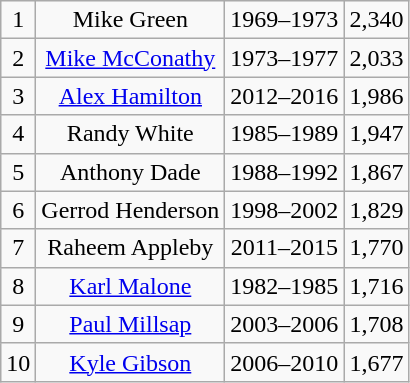<table class= "wikitable" style = text-align:center>
<tr>
<td>1</td>
<td>Mike Green</td>
<td>1969–1973</td>
<td>2,340</td>
</tr>
<tr style="text-align:center;" bgcolor="">
<td>2</td>
<td><a href='#'>Mike McConathy</a></td>
<td>1973–1977</td>
<td>2,033</td>
</tr>
<tr style="text-align:center;" bgcolor="">
<td>3</td>
<td><a href='#'>Alex Hamilton</a></td>
<td>2012–2016</td>
<td>1,986</td>
</tr>
<tr style="text-align:center;" bgcolor="">
<td>4</td>
<td>Randy White</td>
<td>1985–1989</td>
<td>1,947</td>
</tr>
<tr style="text-align:center;" bgcolor="">
<td>5</td>
<td>Anthony Dade</td>
<td>1988–1992</td>
<td>1,867</td>
</tr>
<tr style="text-align:center;" bgcolor="">
<td>6</td>
<td>Gerrod Henderson</td>
<td>1998–2002</td>
<td>1,829</td>
</tr>
<tr style="text-align:center;" bgcolor="">
<td>7</td>
<td>Raheem Appleby</td>
<td>2011–2015</td>
<td>1,770</td>
</tr>
<tr style="text-align:center;" bgcolor="">
<td>8</td>
<td><a href='#'>Karl Malone</a></td>
<td>1982–1985</td>
<td>1,716</td>
</tr>
<tr style="text-align:center;" bgcolor="">
<td>9</td>
<td><a href='#'>Paul Millsap</a></td>
<td>2003–2006</td>
<td>1,708</td>
</tr>
<tr style="text-align:center;" bgcolor="">
<td>10</td>
<td><a href='#'>Kyle Gibson</a></td>
<td>2006–2010</td>
<td>1,677</td>
</tr>
</table>
